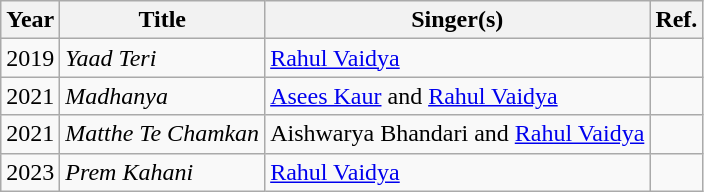<table class="wikitable sortable">
<tr>
<th scope="col">Year</th>
<th scope="col">Title</th>
<th scope="col">Singer(s)</th>
<th scope="col">Ref.</th>
</tr>
<tr>
<td>2019</td>
<td><em>Yaad Teri</em></td>
<td><a href='#'>Rahul Vaidya</a></td>
<td></td>
</tr>
<tr>
<td>2021</td>
<td><em>Madhanya</em></td>
<td><a href='#'>Asees Kaur</a> and <a href='#'>Rahul Vaidya</a></td>
<td></td>
</tr>
<tr>
<td>2021</td>
<td><em>Matthe Te Chamkan</em></td>
<td>Aishwarya Bhandari and <a href='#'>Rahul Vaidya</a></td>
<td></td>
</tr>
<tr>
<td>2023</td>
<td><em>Prem Kahani</em></td>
<td><a href='#'>Rahul Vaidya</a></td>
<td></td>
</tr>
</table>
